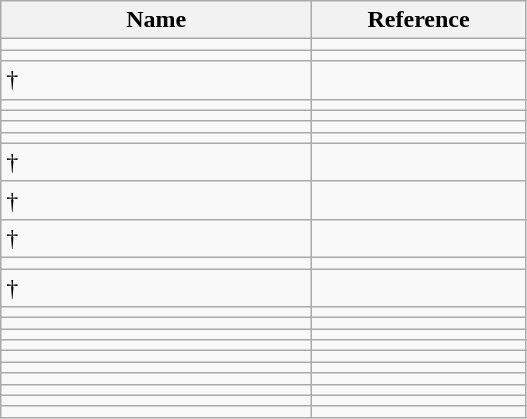<table class="wikitable sortable">
<tr>
<th width="200">Name</th>
<th width="135">Reference</th>
</tr>
<tr>
<td></td>
<td></td>
</tr>
<tr>
<td></td>
<td></td>
</tr>
<tr>
<td> †</td>
<td></td>
</tr>
<tr>
<td></td>
<td></td>
</tr>
<tr>
<td></td>
<td></td>
</tr>
<tr>
<td></td>
<td></td>
</tr>
<tr>
<td></td>
<td></td>
</tr>
<tr>
<td> †</td>
<td></td>
</tr>
<tr>
<td> †</td>
<td></td>
</tr>
<tr>
<td> †</td>
<td></td>
</tr>
<tr>
<td></td>
<td></td>
</tr>
<tr>
<td> †</td>
<td></td>
</tr>
<tr>
<td></td>
<td></td>
</tr>
<tr>
<td></td>
<td></td>
</tr>
<tr>
<td></td>
<td></td>
</tr>
<tr>
<td></td>
<td></td>
</tr>
<tr>
<td></td>
<td></td>
</tr>
<tr>
<td></td>
<td></td>
</tr>
<tr>
<td></td>
<td></td>
</tr>
<tr>
<td></td>
<td></td>
</tr>
<tr>
<td></td>
<td></td>
</tr>
<tr>
<td></td>
<td></td>
</tr>
</table>
